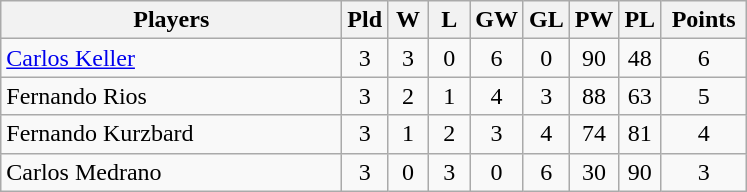<table class=wikitable style="text-align:center">
<tr>
<th width=220>Players</th>
<th width=20>Pld</th>
<th width=20>W</th>
<th width=20>L</th>
<th width=20>GW</th>
<th width=20>GL</th>
<th width=20>PW</th>
<th width=20>PL</th>
<th width=50>Points</th>
</tr>
<tr>
<td align=left> <a href='#'>Carlos Keller</a></td>
<td>3</td>
<td>3</td>
<td>0</td>
<td>6</td>
<td>0</td>
<td>90</td>
<td>48</td>
<td>6</td>
</tr>
<tr>
<td align=left> Fernando Rios</td>
<td>3</td>
<td>2</td>
<td>1</td>
<td>4</td>
<td>3</td>
<td>88</td>
<td>63</td>
<td>5</td>
</tr>
<tr>
<td align=left> Fernando Kurzbard</td>
<td>3</td>
<td>1</td>
<td>2</td>
<td>3</td>
<td>4</td>
<td>74</td>
<td>81</td>
<td>4</td>
</tr>
<tr>
<td align=left> Carlos Medrano</td>
<td>3</td>
<td>0</td>
<td>3</td>
<td>0</td>
<td>6</td>
<td>30</td>
<td>90</td>
<td>3</td>
</tr>
</table>
